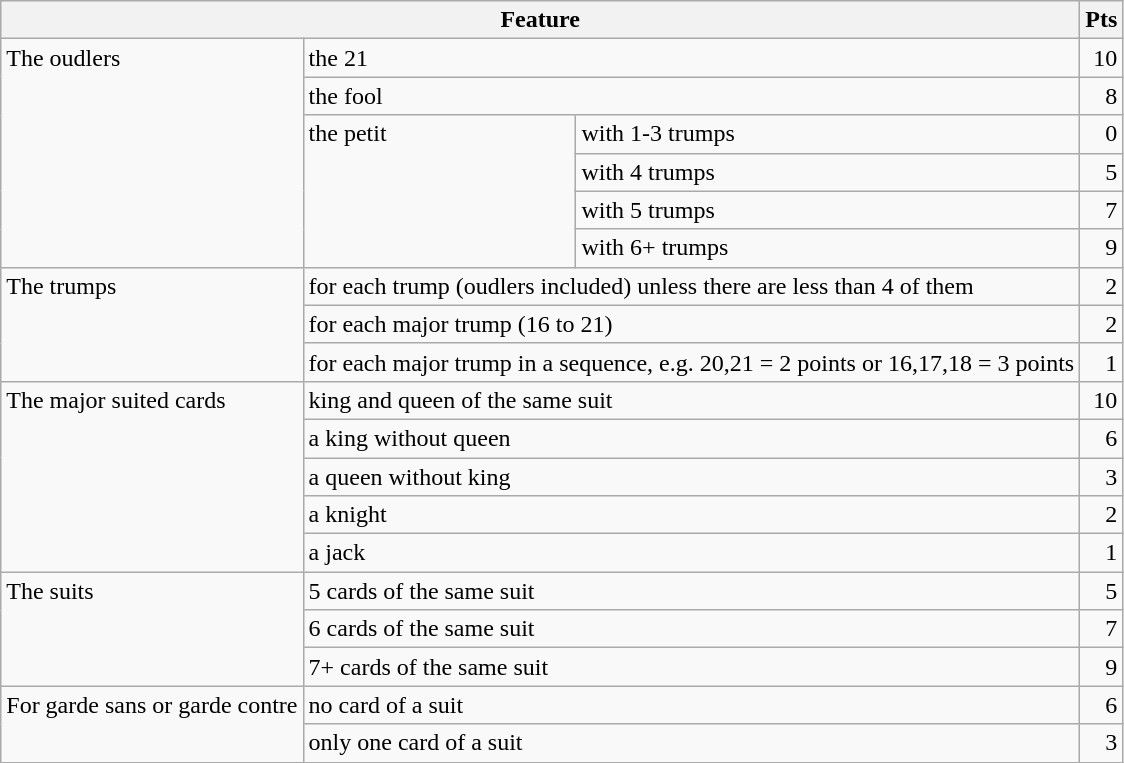<table class="wikitable" border="1">
<tr>
<th colspan="3">Feature</th>
<th align="right">Pts</th>
</tr>
<tr>
<td rowspan="6" valign="top">The oudlers</td>
<td colspan="2">the 21</td>
<td align="right">10</td>
</tr>
<tr>
<td colspan="2">the fool</td>
<td align="right">8</td>
</tr>
<tr>
<td rowspan="4" valign="top">the petit</td>
<td>with 1-3 trumps</td>
<td align="right">0</td>
</tr>
<tr>
<td>with 4 trumps</td>
<td align="right">5</td>
</tr>
<tr>
<td>with 5 trumps</td>
<td align="right">7</td>
</tr>
<tr>
<td>with 6+ trumps</td>
<td align="right">9</td>
</tr>
<tr>
<td rowspan="3" valign="top">The trumps</td>
<td colspan="2">for each trump (oudlers included) unless there are less than 4 of them</td>
<td align="right">2</td>
</tr>
<tr>
<td colspan="2">for each major trump (16 to 21)</td>
<td align="right">2</td>
</tr>
<tr>
<td colspan="2">for each major trump in a sequence, e.g. 20,21 = 2 points or 16,17,18 = 3 points</td>
<td align="right">1</td>
</tr>
<tr>
<td rowspan="5" valign="top">The major suited cards</td>
<td colspan="2">king and queen of the same suit</td>
<td align="right">10</td>
</tr>
<tr>
<td colspan="2">a king without queen</td>
<td align="right">6</td>
</tr>
<tr>
<td colspan="2">a queen without king</td>
<td align="right">3</td>
</tr>
<tr>
<td colspan="2">a knight</td>
<td align="right">2</td>
</tr>
<tr>
<td colspan="2">a jack</td>
<td align="right">1</td>
</tr>
<tr>
<td rowspan="3" valign="top">The suits</td>
<td colspan="2">5 cards of the same suit</td>
<td align="right">5</td>
</tr>
<tr>
<td colspan="2">6 cards of the same suit</td>
<td align="right">7</td>
</tr>
<tr>
<td colspan="2">7+ cards of the same suit</td>
<td align="right">9</td>
</tr>
<tr>
<td rowspan="2" valign="top">For garde sans or garde contre</td>
<td colspan="2">no card of a suit</td>
<td align="right">6</td>
</tr>
<tr>
<td colspan="2">only one card of a suit</td>
<td align="right">3</td>
</tr>
</table>
